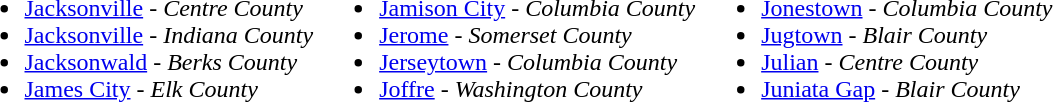<table>
<tr valign=top>
<td><br><ul><li><a href='#'>Jacksonville</a> - <em>Centre County</em></li><li><a href='#'>Jacksonville</a> - <em>Indiana County</em></li><li><a href='#'>Jacksonwald</a> - <em>Berks County</em></li><li><a href='#'>James City</a> - <em>Elk County</em></li></ul></td>
<td><br><ul><li><a href='#'>Jamison City</a> - <em>Columbia County</em></li><li><a href='#'>Jerome</a> - <em>Somerset County</em></li><li><a href='#'>Jerseytown</a> - <em>Columbia County</em></li><li><a href='#'>Joffre</a> - <em>Washington County</em></li></ul></td>
<td><br><ul><li><a href='#'>Jonestown</a> -  <em>Columbia County</em></li><li><a href='#'>Jugtown</a> - <em>Blair County</em></li><li><a href='#'>Julian</a> - <em>Centre County</em></li><li><a href='#'>Juniata Gap</a> - <em>Blair County</em></li></ul></td>
</tr>
</table>
